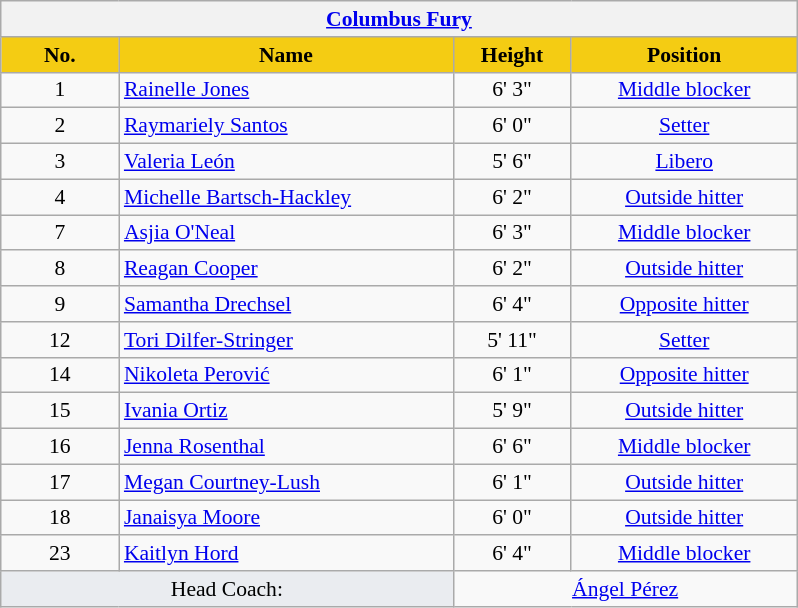<table class="wikitable collapsible collapsed" style="font-size:90%; text-align:center">
<tr>
<th colspan=5 style="width:30em"><a href='#'>Columbus Fury</a></th>
</tr>
<tr>
<th style="width:5em; color:#000000; background-color:#f4cc13">No.</th>
<th style="width:15em; color:#000000; background-color:#f4cc13">Name</th>
<th style="width:5em; color:#000000; background-color:#f4cc13">Height</th>
<th style="width:10em; color:#000000; background-color:#f4cc13">Position</th>
</tr>
<tr>
<td>1</td>
<td align=left> <a href='#'>Rainelle Jones</a></td>
<td>6' 3"</td>
<td><a href='#'>Middle blocker</a></td>
</tr>
<tr>
<td>2</td>
<td align=left> <a href='#'>Raymariely Santos</a></td>
<td>6' 0"</td>
<td><a href='#'>Setter</a></td>
</tr>
<tr>
<td>3</td>
<td align=left> <a href='#'>Valeria León</a></td>
<td>5' 6"</td>
<td><a href='#'>Libero</a></td>
</tr>
<tr>
<td>4</td>
<td align=left> <a href='#'>Michelle Bartsch-Hackley</a></td>
<td>6' 2"</td>
<td><a href='#'>Outside hitter</a></td>
</tr>
<tr>
<td>7</td>
<td align=left> <a href='#'>Asjia O'Neal</a></td>
<td>6' 3"</td>
<td><a href='#'>Middle blocker</a></td>
</tr>
<tr>
<td>8</td>
<td align=left> <a href='#'>Reagan Cooper</a></td>
<td>6' 2"</td>
<td><a href='#'>Outside hitter</a></td>
</tr>
<tr>
<td>9</td>
<td align=left> <a href='#'>Samantha Drechsel</a></td>
<td>6' 4"</td>
<td><a href='#'>Opposite hitter</a></td>
</tr>
<tr>
<td>12</td>
<td align=left> <a href='#'>Tori Dilfer-Stringer</a></td>
<td>5' 11"</td>
<td><a href='#'>Setter</a></td>
</tr>
<tr>
<td>14</td>
<td align=left> <a href='#'>Nikoleta Perović</a></td>
<td>6' 1"</td>
<td><a href='#'>Opposite hitter</a></td>
</tr>
<tr>
<td>15</td>
<td align=left> <a href='#'>Ivania Ortiz</a></td>
<td>5' 9"</td>
<td><a href='#'>Outside hitter</a></td>
</tr>
<tr>
<td>16</td>
<td align=left> <a href='#'>Jenna Rosenthal</a></td>
<td>6' 6"</td>
<td><a href='#'>Middle blocker</a></td>
</tr>
<tr>
<td>17</td>
<td align=left> <a href='#'>Megan Courtney-Lush</a></td>
<td>6' 1"</td>
<td><a href='#'>Outside hitter</a></td>
</tr>
<tr>
<td>18</td>
<td align=left> <a href='#'>Janaisya Moore</a></td>
<td>6' 0"</td>
<td><a href='#'>Outside hitter</a></td>
</tr>
<tr>
<td>23</td>
<td align=left> <a href='#'>Kaitlyn Hord</a></td>
<td>6' 4"</td>
<td><a href='#'>Middle blocker</a></td>
</tr>
<tr class="sortbottom">
<td colspan=2 style="background:#EAECF0">Head Coach:</td>
<td colspan=2> <a href='#'>Ángel Pérez</a></td>
</tr>
</table>
